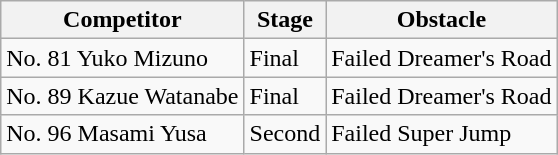<table class="wikitable">
<tr>
<th>Competitor</th>
<th>Stage</th>
<th>Obstacle</th>
</tr>
<tr>
<td>No. 81 Yuko Mizuno</td>
<td>Final</td>
<td>Failed Dreamer's Road</td>
</tr>
<tr>
<td>No. 89 Kazue Watanabe</td>
<td>Final</td>
<td>Failed Dreamer's Road</td>
</tr>
<tr>
<td>No. 96 Masami Yusa</td>
<td>Second</td>
<td>Failed Super Jump</td>
</tr>
</table>
